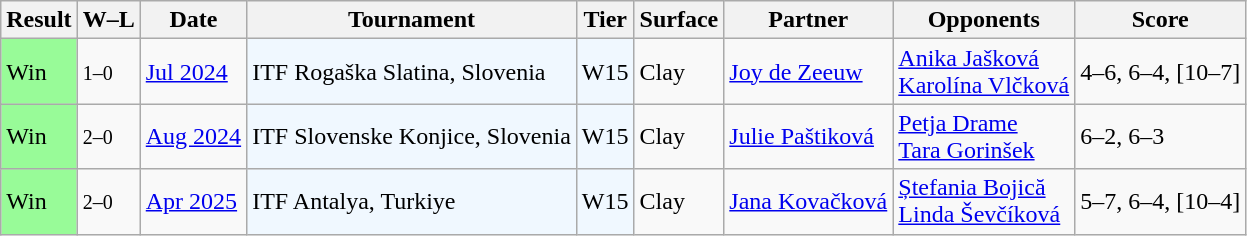<table class="wikitable sortable">
<tr>
<th>Result</th>
<th class=unsortable>W–L</th>
<th>Date</th>
<th>Tournament</th>
<th>Tier</th>
<th>Surface</th>
<th>Partner</th>
<th>Opponents</th>
<th class=unsortable>Score</th>
</tr>
<tr>
<td style="background:#98fb98;">Win</td>
<td><small>1–0</small></td>
<td><a href='#'>Jul 2024</a></td>
<td style="background:#f0f8ff;">ITF Rogaška Slatina, Slovenia</td>
<td style="background:#f0f8ff;">W15</td>
<td>Clay</td>
<td> <a href='#'>Joy de Zeeuw</a></td>
<td> <a href='#'>Anika Jašková</a> <br>  <a href='#'>Karolína Vlčková</a></td>
<td>4–6, 6–4, [10–7]</td>
</tr>
<tr>
<td style="background:#98fb98;">Win</td>
<td><small>2–0</small></td>
<td><a href='#'>Aug 2024</a></td>
<td style="background:#f0f8ff;">ITF Slovenske Konjice, Slovenia</td>
<td style="background:#f0f8ff;">W15</td>
<td>Clay</td>
<td> <a href='#'>Julie Paštiková</a></td>
<td> <a href='#'>Petja Drame</a> <br>  <a href='#'>Tara Gorinšek</a></td>
<td>6–2, 6–3</td>
</tr>
<tr>
<td style="background:#98fb98;">Win</td>
<td><small>2–0</small></td>
<td><a href='#'>Apr 2025</a></td>
<td style="background:#f0f8ff;">ITF Antalya, Turkiye</td>
<td style="background:#f0f8ff;">W15</td>
<td>Clay</td>
<td> <a href='#'>Jana Kovačková</a></td>
<td> <a href='#'>Ștefania Bojică</a> <br>  <a href='#'>Linda Ševčíková</a></td>
<td>5–7, 6–4, [10–4]</td>
</tr>
</table>
